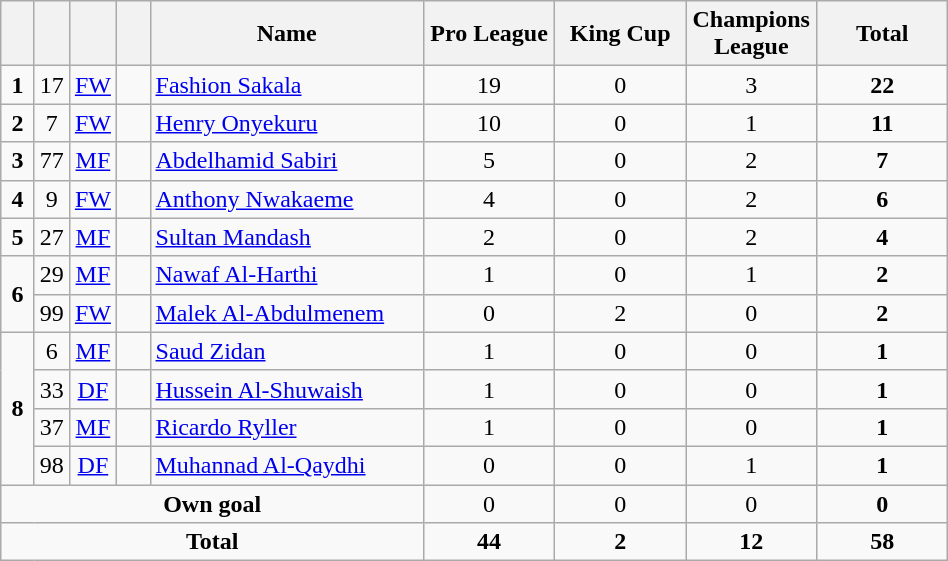<table class="wikitable" style="text-align:center">
<tr>
<th width=15></th>
<th width=15></th>
<th width=15></th>
<th width=15></th>
<th width=175>Name</th>
<th width=80>Pro League</th>
<th width=80>King Cup</th>
<th width=80>Champions League</th>
<th width=80>Total</th>
</tr>
<tr>
<td><strong>1</strong></td>
<td>17</td>
<td><a href='#'>FW</a></td>
<td></td>
<td align=left><a href='#'>Fashion Sakala</a></td>
<td>19</td>
<td>0</td>
<td>3</td>
<td><strong>22</strong></td>
</tr>
<tr>
<td><strong>2</strong></td>
<td>7</td>
<td><a href='#'>FW</a></td>
<td></td>
<td align=left><a href='#'>Henry Onyekuru</a></td>
<td>10</td>
<td>0</td>
<td>1</td>
<td><strong>11</strong></td>
</tr>
<tr>
<td><strong>3</strong></td>
<td>77</td>
<td><a href='#'>MF</a></td>
<td></td>
<td align=left><a href='#'>Abdelhamid Sabiri</a></td>
<td>5</td>
<td>0</td>
<td>2</td>
<td><strong>7</strong></td>
</tr>
<tr>
<td><strong>4</strong></td>
<td>9</td>
<td><a href='#'>FW</a></td>
<td></td>
<td align=left><a href='#'>Anthony Nwakaeme</a></td>
<td>4</td>
<td>0</td>
<td>2</td>
<td><strong>6</strong></td>
</tr>
<tr>
<td><strong>5</strong></td>
<td>27</td>
<td><a href='#'>MF</a></td>
<td></td>
<td align=left><a href='#'>Sultan Mandash</a></td>
<td>2</td>
<td>0</td>
<td>2</td>
<td><strong>4</strong></td>
</tr>
<tr>
<td rowspan=2><strong>6</strong></td>
<td>29</td>
<td><a href='#'>MF</a></td>
<td></td>
<td align=left><a href='#'>Nawaf Al-Harthi</a></td>
<td>1</td>
<td>0</td>
<td>1</td>
<td><strong>2</strong></td>
</tr>
<tr>
<td>99</td>
<td><a href='#'>FW</a></td>
<td></td>
<td align=left><a href='#'>Malek Al-Abdulmenem</a></td>
<td>0</td>
<td>2</td>
<td>0</td>
<td><strong>2</strong></td>
</tr>
<tr>
<td rowspan=4><strong>8</strong></td>
<td>6</td>
<td><a href='#'>MF</a></td>
<td></td>
<td align=left><a href='#'>Saud Zidan</a></td>
<td>1</td>
<td>0</td>
<td>0</td>
<td><strong>1</strong></td>
</tr>
<tr>
<td>33</td>
<td><a href='#'>DF</a></td>
<td></td>
<td align=left><a href='#'>Hussein Al-Shuwaish</a></td>
<td>1</td>
<td>0</td>
<td>0</td>
<td><strong>1</strong></td>
</tr>
<tr>
<td>37</td>
<td><a href='#'>MF</a></td>
<td></td>
<td align=left><a href='#'>Ricardo Ryller</a></td>
<td>1</td>
<td>0</td>
<td>0</td>
<td><strong>1</strong></td>
</tr>
<tr>
<td>98</td>
<td><a href='#'>DF</a></td>
<td></td>
<td align=left><a href='#'>Muhannad Al-Qaydhi</a></td>
<td>0</td>
<td>0</td>
<td>1</td>
<td><strong>1</strong></td>
</tr>
<tr>
<td colspan=5><strong>Own goal</strong></td>
<td>0</td>
<td>0</td>
<td>0</td>
<td><strong>0</strong></td>
</tr>
<tr>
<td colspan=5><strong>Total</strong></td>
<td><strong>44</strong></td>
<td><strong>2</strong></td>
<td><strong>12</strong></td>
<td><strong>58</strong></td>
</tr>
</table>
